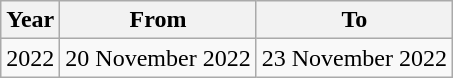<table class="wikitable">
<tr>
<th>Year</th>
<th>From</th>
<th>To</th>
</tr>
<tr>
<td>2022</td>
<td>20 November 2022</td>
<td>23 November 2022</td>
</tr>
</table>
